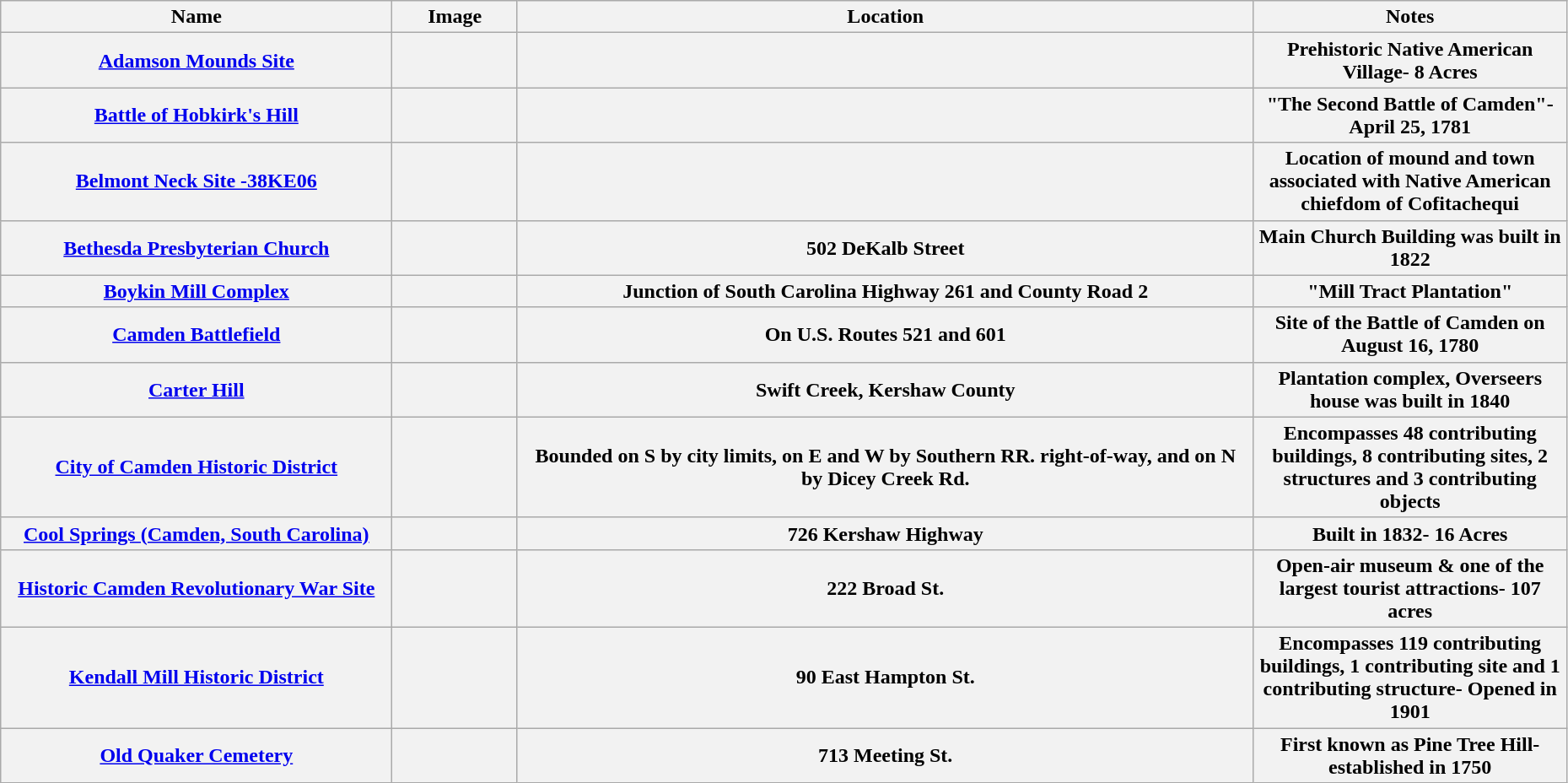<table class="wikitable sortable" align="center" style="width:98%">
<tr>
<th width="25%" style="background-color:">Name</th>
<th class="unsortable" width="8%" style="background-color:">Image</th>
<th style="background-color:">Location</th>
<th class="unsortable" width="20%" style="background-color:">Notes</th>
</tr>
<tr>
<th><a href='#'>Adamson Mounds Site</a></th>
<th></th>
<th></th>
<th>Prehistoric Native American Village- 8 Acres</th>
</tr>
<tr>
<th><a href='#'>Battle of Hobkirk's Hill</a></th>
<th></th>
<th></th>
<th>"The Second Battle of Camden"- April 25, 1781</th>
</tr>
<tr>
<th><a href='#'>Belmont Neck Site -38KE06</a></th>
<th></th>
<th></th>
<th>Location of mound and town associated with Native American chiefdom of Cofitachequi</th>
</tr>
<tr>
<th><a href='#'>Bethesda Presbyterian Church</a></th>
<th></th>
<th>502 DeKalb Street</th>
<th>Main Church Building was built in 1822</th>
</tr>
<tr>
<th><a href='#'>Boykin Mill Complex</a></th>
<th></th>
<th>Junction of South Carolina Highway 261 and County Road 2</th>
<th>"Mill Tract Plantation"</th>
</tr>
<tr>
<th><a href='#'>Camden Battlefield</a></th>
<th></th>
<th>On U.S. Routes 521 and 601</th>
<th>Site of the Battle of Camden on August 16, 1780</th>
</tr>
<tr>
<th><a href='#'>Carter Hill</a></th>
<th></th>
<th>Swift Creek, Kershaw County</th>
<th>Plantation complex, Overseers house was built in 1840</th>
</tr>
<tr>
<th><a href='#'>City of Camden Historic District</a></th>
<th></th>
<th>Bounded on S by city limits, on E and W by Southern RR. right-of-way, and on N by Dicey Creek Rd.</th>
<th>Encompasses 48 contributing buildings, 8 contributing sites, 2 structures and 3 contributing objects</th>
</tr>
<tr>
<th><a href='#'>Cool Springs (Camden, South Carolina)</a></th>
<th></th>
<th>726 Kershaw Highway</th>
<th>Built in 1832- 16 Acres</th>
</tr>
<tr>
<th><a href='#'>Historic Camden Revolutionary War Site</a></th>
<th></th>
<th>222 Broad St.</th>
<th>Open-air museum & one of the largest tourist attractions- 107 acres</th>
</tr>
<tr>
<th><a href='#'>Kendall Mill Historic District</a></th>
<th></th>
<th>90 East Hampton St.</th>
<th>Encompasses 119 contributing buildings, 1 contributing site and 1 contributing structure- Opened in 1901</th>
</tr>
<tr>
<th><a href='#'>Old Quaker Cemetery</a></th>
<th></th>
<th>713 Meeting St.</th>
<th>First known as Pine Tree Hill- established in 1750</th>
</tr>
</table>
